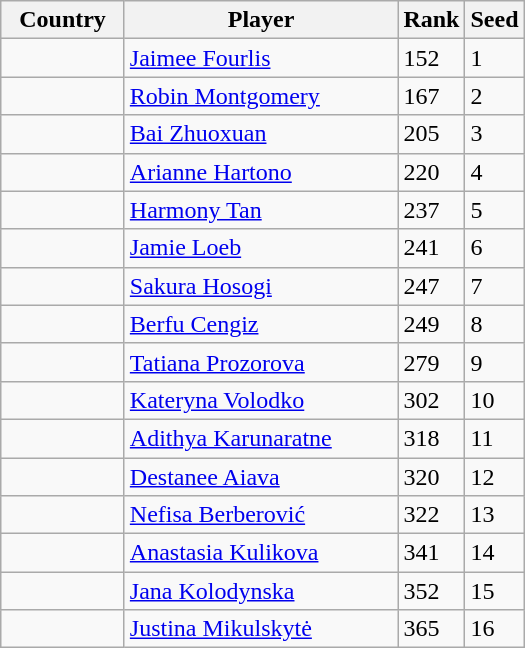<table class="wikitable">
<tr>
<th width="75">Country</th>
<th width="175">Player</th>
<th>Rank</th>
<th>Seed</th>
</tr>
<tr>
<td></td>
<td><a href='#'>Jaimee Fourlis</a></td>
<td>152</td>
<td>1</td>
</tr>
<tr>
<td></td>
<td><a href='#'>Robin Montgomery</a></td>
<td>167</td>
<td>2</td>
</tr>
<tr>
<td></td>
<td><a href='#'>Bai Zhuoxuan</a></td>
<td>205</td>
<td>3</td>
</tr>
<tr>
<td></td>
<td><a href='#'>Arianne Hartono</a></td>
<td>220</td>
<td>4</td>
</tr>
<tr>
<td></td>
<td><a href='#'>Harmony Tan</a></td>
<td>237</td>
<td>5</td>
</tr>
<tr>
<td></td>
<td><a href='#'>Jamie Loeb</a></td>
<td>241</td>
<td>6</td>
</tr>
<tr>
<td></td>
<td><a href='#'>Sakura Hosogi</a></td>
<td>247</td>
<td>7</td>
</tr>
<tr>
<td></td>
<td><a href='#'>Berfu Cengiz</a></td>
<td>249</td>
<td>8</td>
</tr>
<tr>
<td></td>
<td><a href='#'>Tatiana Prozorova</a></td>
<td>279</td>
<td>9</td>
</tr>
<tr>
<td></td>
<td><a href='#'>Kateryna Volodko</a></td>
<td>302</td>
<td>10</td>
</tr>
<tr>
<td></td>
<td><a href='#'>Adithya Karunaratne</a></td>
<td>318</td>
<td>11</td>
</tr>
<tr>
<td></td>
<td><a href='#'>Destanee Aiava</a></td>
<td>320</td>
<td>12</td>
</tr>
<tr>
<td></td>
<td><a href='#'>Nefisa Berberović</a></td>
<td>322</td>
<td>13</td>
</tr>
<tr>
<td></td>
<td><a href='#'>Anastasia Kulikova</a></td>
<td>341</td>
<td>14</td>
</tr>
<tr>
<td></td>
<td><a href='#'>Jana Kolodynska</a></td>
<td>352</td>
<td>15</td>
</tr>
<tr>
<td></td>
<td><a href='#'>Justina Mikulskytė</a></td>
<td>365</td>
<td>16</td>
</tr>
</table>
